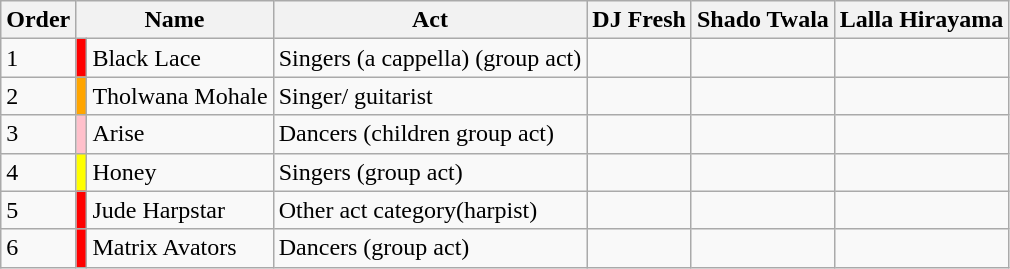<table class="wikitable sortable">
<tr>
<th>Order</th>
<th colspan=2>Name</th>
<th>Act</th>
<th>DJ Fresh</th>
<th>Shado Twala</th>
<th>Lalla Hirayama</th>
</tr>
<tr>
<td>1</td>
<td style="background:red"></td>
<td>Black Lace</td>
<td>Singers (a cappella) (group act)</td>
<td></td>
<td></td>
<td></td>
</tr>
<tr>
<td>2</td>
<td style="background:orange"></td>
<td>Tholwana Mohale</td>
<td>Singer/ guitarist</td>
<td></td>
<td></td>
<td></td>
</tr>
<tr>
<td>3</td>
<td style="background:pink"></td>
<td>Arise</td>
<td>Dancers (children group act)</td>
<td></td>
<td></td>
<td></td>
</tr>
<tr>
<td>4</td>
<td style="background:yellow"></td>
<td>Honey</td>
<td>Singers (group act)</td>
<td></td>
<td></td>
<td></td>
</tr>
<tr>
<td>5</td>
<td style="background:red"></td>
<td>Jude Harpstar</td>
<td>Other act category(harpist)</td>
<td></td>
<td></td>
<td></td>
</tr>
<tr>
<td>6</td>
<td style="background:red"></td>
<td>Matrix Avators</td>
<td>Dancers (group act)</td>
<td></td>
<td></td>
<td></td>
</tr>
</table>
